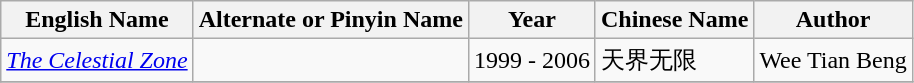<table class="wikitable">
<tr>
<th>English Name</th>
<th>Alternate or Pinyin Name</th>
<th>Year</th>
<th>Chinese Name</th>
<th>Author</th>
</tr>
<tr>
<td><em><a href='#'>The Celestial Zone</a></em></td>
<td></td>
<td>1999 - 2006</td>
<td>天界无限</td>
<td>Wee Tian Beng</td>
</tr>
<tr>
</tr>
</table>
